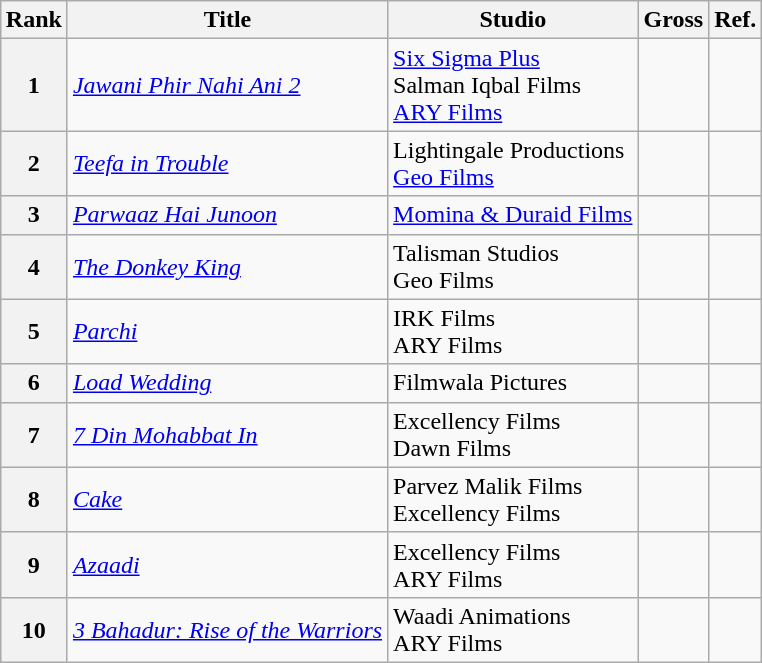<table class="wikitable sortable" style="margin:automaaa ki tere; margin:auto;">
<tr>
<th>Rank</th>
<th>Title</th>
<th>Studio</th>
<th>Gross</th>
<th>Ref.</th>
</tr>
<tr>
<th>1</th>
<td><em><a href='#'>Jawani Phir Nahi Ani 2</a></em></td>
<td><a href='#'>Six Sigma Plus</a><br>Salman Iqbal Films<br><a href='#'>ARY Films</a></td>
<td></td>
<td></td>
</tr>
<tr>
<th>2</th>
<td><em><a href='#'>Teefa in Trouble</a></em></td>
<td>Lightingale Productions<br><a href='#'>Geo Films</a></td>
<td></td>
<td></td>
</tr>
<tr>
<th>3</th>
<td><em><a href='#'>Parwaaz Hai Junoon</a></em></td>
<td><a href='#'>Momina & Duraid Films</a></td>
<td></td>
<td></td>
</tr>
<tr>
<th>4</th>
<td><em><a href='#'>The Donkey King</a></em></td>
<td>Talisman Studios<br>Geo Films</td>
<td></td>
<td></td>
</tr>
<tr>
<th>5</th>
<td><em><a href='#'>Parchi</a></em></td>
<td>IRK Films<br>ARY Films</td>
<td></td>
<td></td>
</tr>
<tr>
<th>6</th>
<td><em><a href='#'>Load Wedding</a></em></td>
<td>Filmwala Pictures</td>
<td></td>
<td></td>
</tr>
<tr>
<th>7</th>
<td><em><a href='#'>7 Din Mohabbat In</a></em></td>
<td>Excellency Films<br>Dawn Films</td>
<td></td>
<td></td>
</tr>
<tr>
<th>8</th>
<td><em><a href='#'>Cake</a></em></td>
<td>Parvez Malik Films<br>Excellency Films</td>
<td></td>
<td></td>
</tr>
<tr>
<th>9</th>
<td><em><a href='#'>Azaadi</a></em></td>
<td>Excellency Films<br>ARY Films</td>
<td></td>
<td></td>
</tr>
<tr>
<th>10</th>
<td><em><a href='#'>3 Bahadur: Rise of the Warriors</a></em></td>
<td>Waadi Animations<br>ARY Films</td>
<td></td>
<td></td>
</tr>
</table>
